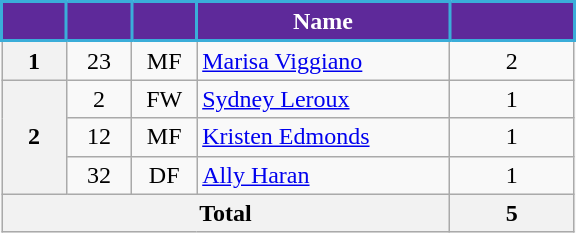<table class="wikitable" style="text-align:center;">
<tr>
<th style="background:#5E299A; color:white; border:2px solid #3aadd9; width:35px;"></th>
<th style="background:#5E299A; color:white; border:2px solid #3aadd9; width:35px;"></th>
<th style="background:#5E299A; color:white; border:2px solid #3aadd9; width:35px;"></th>
<th style="background:#5E299A; color:white; border:2px solid #3aadd9; width:160px;">Name</th>
<th style="background:#5E299A; color:white; border:2px solid #3aadd9; width:75px;"></th>
</tr>
<tr>
<th>1</th>
<td>23</td>
<td>MF</td>
<td align="left"> <a href='#'>Marisa Viggiano</a></td>
<td>2</td>
</tr>
<tr>
<th rowspan=3>2</th>
<td>2</td>
<td>FW</td>
<td align="left"> <a href='#'>Sydney Leroux</a></td>
<td>1</td>
</tr>
<tr>
<td>12</td>
<td>MF</td>
<td align="left"> <a href='#'>Kristen Edmonds</a></td>
<td>1</td>
</tr>
<tr>
<td>32</td>
<td>DF</td>
<td align="left"> <a href='#'>Ally Haran</a></td>
<td>1</td>
</tr>
<tr>
<th colspan="4">Total</th>
<th>5</th>
</tr>
</table>
